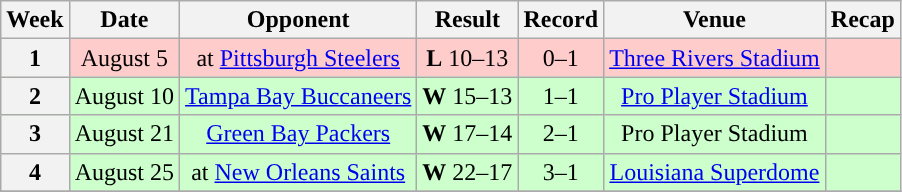<table class="wikitable" style="text-align:center">
<tr>
<th>Week</th>
<th>Date</th>
<th>Opponent</th>
<th>Result</th>
<th>Record</th>
<th>Venue</th>
<th>Recap</th>
</tr>
<tr style="background: #fcc;">
<th>1</th>
<td>August 5</td>
<td>at <a href='#'>Pittsburgh Steelers</a></td>
<td><strong>L</strong> 10–13</td>
<td>0–1</td>
<td><a href='#'>Three Rivers Stadium</a></td>
<td></td>
</tr>
<tr style="background: #cfc;">
<th>2</th>
<td>August 10</td>
<td><a href='#'>Tampa Bay Buccaneers</a></td>
<td><strong>W</strong> 15–13</td>
<td>1–1</td>
<td><a href='#'>Pro Player Stadium</a></td>
<td></td>
</tr>
<tr style="background: #cfc;">
<th>3</th>
<td>August 21</td>
<td><a href='#'>Green Bay Packers</a></td>
<td><strong>W</strong> 17–14</td>
<td>2–1</td>
<td>Pro Player Stadium</td>
<td></td>
</tr>
<tr style="background: #cfc;">
<th>4</th>
<td>August 25</td>
<td>at <a href='#'>New Orleans Saints</a></td>
<td><strong>W</strong> 22–17</td>
<td>3–1</td>
<td><a href='#'>Louisiana Superdome</a></td>
<td></td>
</tr>
<tr align="center" bgcolor="">
</tr>
</table>
